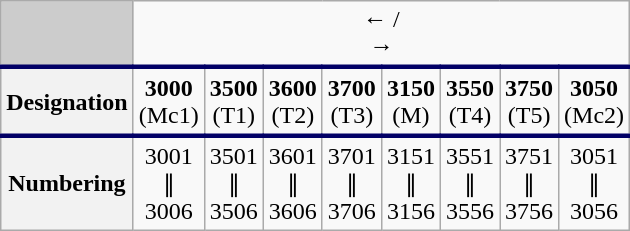<table class="wikitable" style="text-align:center">
<tr style="border-bottom:3px solid #020066; width:5em">
<td style="background:#ccc"></td>
<td colspan="8"><div>←  / </div><div> →</div></td>
</tr>
<tr>
<th>Designation</th>
<td><strong>3000</strong><br>(Mc1)</td>
<td><strong>3500</strong><br>(T1)</td>
<td><strong>3600</strong><br>(T2)</td>
<td><strong>3700</strong><br>(T3)</td>
<td><strong>3150</strong><br>(M)</td>
<td><strong>3550</strong><br>(T4)</td>
<td><strong>3750</strong><br>(T5)</td>
<td><strong>3050</strong><br>(Mc2)</td>
</tr>
<tr style="border-top:3px solid #020066">
<th>Numbering</th>
<td>3001<br>∥<br>3006</td>
<td>3501<br>∥<br>3506</td>
<td>3601<br>∥<br>3606</td>
<td>3701<br>∥<br>3706</td>
<td>3151<br>∥<br>3156</td>
<td>3551<br>∥<br>3556</td>
<td>3751<br>∥<br>3756</td>
<td>3051<br>∥<br>3056</td>
</tr>
</table>
